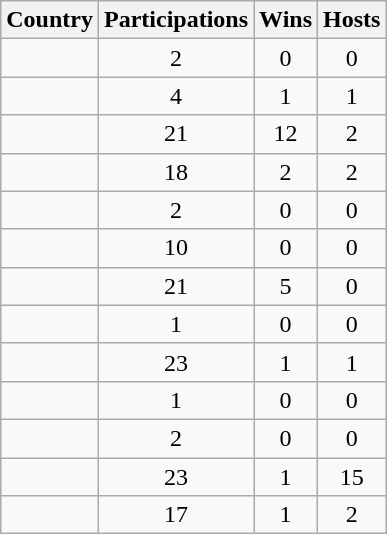<table class="wikitable sortable zebra" style="clear: both;">
<tr class="hintergrundfarbe5">
<th align="center">Country</th>
<th align="center">Participations</th>
<th align="center">Wins</th>
<th align="center">Hosts</th>
</tr>
<tr>
<td></td>
<td align="center">2</td>
<td align="center">0</td>
<td align="center">0</td>
</tr>
<tr>
<td></td>
<td align="center">4</td>
<td align="center">1</td>
<td align="center">1</td>
</tr>
<tr>
<td></td>
<td align="center">21</td>
<td align="center">12</td>
<td align="center">2</td>
</tr>
<tr>
<td></td>
<td align="center">18</td>
<td align="center">2</td>
<td align="center">2</td>
</tr>
<tr>
<td></td>
<td align="center">2</td>
<td align="center">0</td>
<td align="center">0</td>
</tr>
<tr>
<td></td>
<td align="center">10</td>
<td align="center">0</td>
<td align="center">0</td>
</tr>
<tr>
<td></td>
<td align="center">21</td>
<td align="center">5</td>
<td align="center">0</td>
</tr>
<tr>
<td></td>
<td align="center">1</td>
<td align="center">0</td>
<td align="center">0</td>
</tr>
<tr>
<td></td>
<td align="center">23</td>
<td align="center">1</td>
<td align="center">1</td>
</tr>
<tr>
<td></td>
<td align="center">1</td>
<td align="center">0</td>
<td align="center">0</td>
</tr>
<tr>
<td></td>
<td align="center">2</td>
<td align="center">0</td>
<td align="center">0</td>
</tr>
<tr>
<td></td>
<td align="center">23</td>
<td align="center">1</td>
<td align="center">15</td>
</tr>
<tr>
<td></td>
<td align="center">17</td>
<td align="center">1</td>
<td align="center">2</td>
</tr>
</table>
